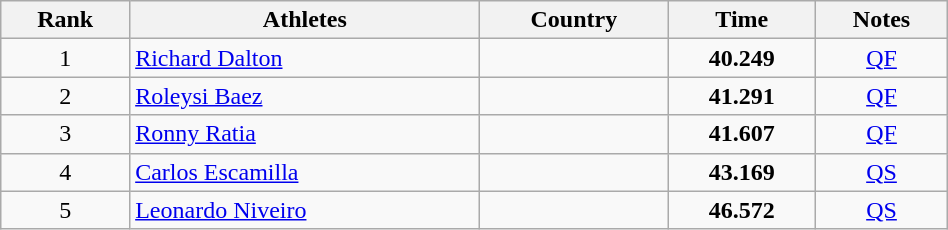<table class="wikitable" width=50% style="text-align:center">
<tr>
<th>Rank</th>
<th>Athletes</th>
<th>Country</th>
<th>Time</th>
<th>Notes</th>
</tr>
<tr>
<td>1</td>
<td align=left><a href='#'>Richard Dalton</a></td>
<td align=left></td>
<td><strong>40.249</strong></td>
<td><a href='#'>QF</a></td>
</tr>
<tr>
<td>2</td>
<td align=left><a href='#'>Roleysi Baez</a></td>
<td align=left></td>
<td><strong>41.291</strong></td>
<td><a href='#'>QF</a></td>
</tr>
<tr>
<td>3</td>
<td align=left><a href='#'>Ronny Ratia</a></td>
<td align=left></td>
<td><strong>41.607</strong></td>
<td><a href='#'>QF</a></td>
</tr>
<tr>
<td>4</td>
<td align=left><a href='#'>Carlos Escamilla</a></td>
<td align=left></td>
<td><strong>43.169</strong></td>
<td><a href='#'>QS</a></td>
</tr>
<tr>
<td>5</td>
<td align=left><a href='#'>Leonardo Niveiro</a></td>
<td align=left></td>
<td><strong>46.572</strong></td>
<td><a href='#'>QS</a></td>
</tr>
</table>
